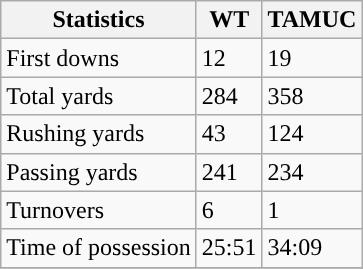<table class="wikitable">
<tr>
<th>Statistics</th>
<th>WT</th>
<th>TAMUC</th>
</tr>
<tr>
<td>First downs</td>
<td>12</td>
<td>19</td>
</tr>
<tr>
<td>Total yards</td>
<td>284</td>
<td>358</td>
</tr>
<tr>
<td>Rushing yards</td>
<td>43</td>
<td>124</td>
</tr>
<tr>
<td>Passing yards</td>
<td>241</td>
<td>234</td>
</tr>
<tr>
<td>Turnovers</td>
<td>6</td>
<td>1</td>
</tr>
<tr>
<td>Time of possession</td>
<td>25:51</td>
<td>34:09</td>
</tr>
<tr>
</tr>
</table>
